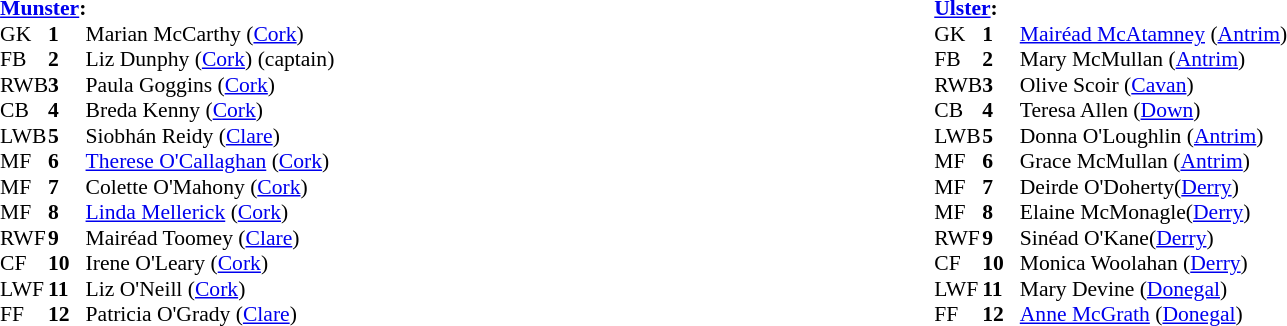<table width="100%">
<tr>
<td valign="top"></td>
<td valign="top" width="50%"><br><table style="font-size: 90%" cellspacing="0" cellpadding="0" align=center>
<tr>
<td colspan="4"><strong><a href='#'>Munster</a>:</strong></td>
</tr>
<tr>
<th width="25"></th>
<th width="25"></th>
</tr>
<tr>
<td>GK</td>
<td><strong>1</strong></td>
<td>Marian McCarthy (<a href='#'>Cork</a>)</td>
</tr>
<tr>
<td>FB</td>
<td><strong>2</strong></td>
<td>Liz Dunphy (<a href='#'>Cork</a>) (captain)</td>
</tr>
<tr>
<td>RWB</td>
<td><strong>3</strong></td>
<td>Paula Goggins (<a href='#'>Cork</a>)</td>
</tr>
<tr>
<td>CB</td>
<td><strong>4</strong></td>
<td>Breda Kenny (<a href='#'>Cork</a>)</td>
</tr>
<tr>
<td>LWB</td>
<td><strong>5</strong></td>
<td>Siobhán Reidy (<a href='#'>Clare</a>)</td>
</tr>
<tr>
<td>MF</td>
<td><strong>6</strong></td>
<td><a href='#'>Therese O'Callaghan</a> (<a href='#'>Cork</a>)</td>
</tr>
<tr>
<td>MF</td>
<td><strong>7</strong></td>
<td>Colette O'Mahony (<a href='#'>Cork</a>)</td>
</tr>
<tr>
<td>MF</td>
<td><strong>8</strong></td>
<td><a href='#'>Linda Mellerick</a> (<a href='#'>Cork</a>)</td>
</tr>
<tr>
<td>RWF</td>
<td><strong>9</strong></td>
<td>Mairéad Toomey (<a href='#'>Clare</a>)</td>
</tr>
<tr>
<td>CF</td>
<td><strong>10</strong></td>
<td>Irene O'Leary (<a href='#'>Cork</a>)</td>
</tr>
<tr>
<td>LWF</td>
<td><strong>11</strong></td>
<td>Liz O'Neill (<a href='#'>Cork</a>)</td>
</tr>
<tr>
<td>FF</td>
<td><strong>12</strong></td>
<td>Patricia O'Grady (<a href='#'>Clare</a>)</td>
</tr>
<tr>
</tr>
</table>
</td>
<td valign="top" width="50%"><br><table style="font-size: 90%" cellspacing="0" cellpadding="0" align=center>
<tr>
<td colspan="4"><strong><a href='#'>Ulster</a>:</strong></td>
</tr>
<tr>
<th width="25"></th>
<th width="25"></th>
</tr>
<tr>
<td>GK</td>
<td><strong>1</strong></td>
<td><a href='#'>Mairéad McAtamney</a> (<a href='#'>Antrim</a>)</td>
</tr>
<tr>
<td>FB</td>
<td><strong>2</strong></td>
<td>Mary McMullan (<a href='#'>Antrim</a>)</td>
</tr>
<tr>
<td>RWB</td>
<td><strong>3</strong></td>
<td>Olive Scoir (<a href='#'>Cavan</a>)</td>
</tr>
<tr>
<td>CB</td>
<td><strong>4</strong></td>
<td>Teresa Allen (<a href='#'>Down</a>)</td>
</tr>
<tr>
<td>LWB</td>
<td><strong>5</strong></td>
<td>Donna O'Loughlin (<a href='#'>Antrim</a>)</td>
</tr>
<tr>
<td>MF</td>
<td><strong>6</strong></td>
<td>Grace McMullan (<a href='#'>Antrim</a>)</td>
</tr>
<tr>
<td>MF</td>
<td><strong>7</strong></td>
<td>Deirde O'Doherty(<a href='#'>Derry</a>)</td>
</tr>
<tr>
<td>MF</td>
<td><strong>8</strong></td>
<td>Elaine McMonagle(<a href='#'>Derry</a>)</td>
</tr>
<tr>
<td>RWF</td>
<td><strong>9</strong></td>
<td>Sinéad O'Kane(<a href='#'>Derry</a>)</td>
</tr>
<tr>
<td>CF</td>
<td><strong>10</strong></td>
<td>Monica Woolahan (<a href='#'>Derry</a>)</td>
</tr>
<tr>
<td>LWF</td>
<td><strong>11</strong></td>
<td>Mary Devine (<a href='#'>Donegal</a>)</td>
</tr>
<tr>
<td>FF</td>
<td><strong>12</strong></td>
<td><a href='#'>Anne McGrath</a> (<a href='#'>Donegal</a>)</td>
</tr>
<tr>
</tr>
</table>
</td>
</tr>
</table>
